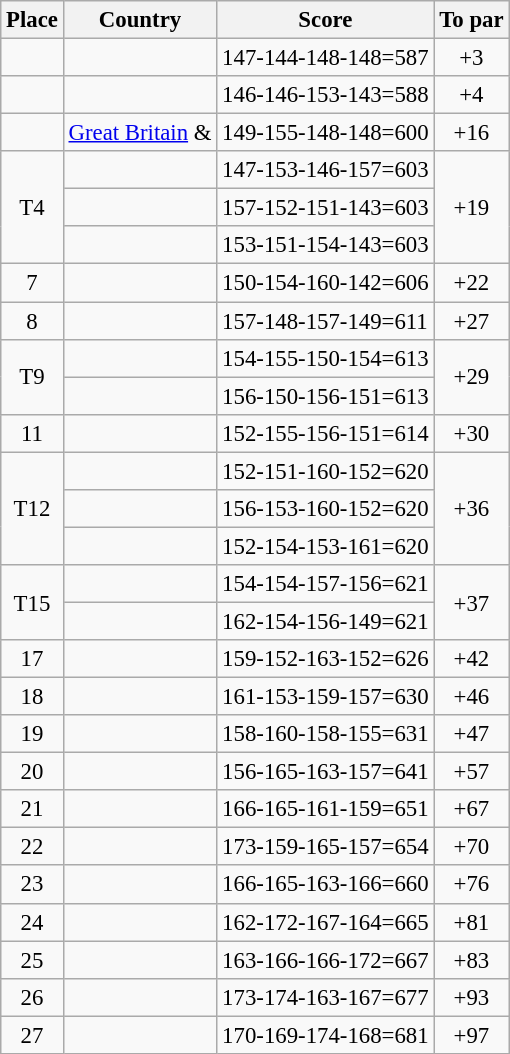<table class="wikitable" style="font-size:95%;">
<tr>
<th>Place</th>
<th>Country</th>
<th>Score</th>
<th>To par</th>
</tr>
<tr>
<td align=center></td>
<td></td>
<td>147-144-148-148=587</td>
<td align=center>+3</td>
</tr>
<tr>
<td align=center></td>
<td></td>
<td>146-146-153-143=588</td>
<td align=center>+4</td>
</tr>
<tr>
<td align=center></td>
<td> <a href='#'>Great Britain</a> &<br></td>
<td>149-155-148-148=600</td>
<td align=center>+16</td>
</tr>
<tr>
<td rowspan=3 align=center>T4</td>
<td></td>
<td>147-153-146-157=603</td>
<td rowspan=3 align=center>+19</td>
</tr>
<tr>
<td></td>
<td>157-152-151-143=603</td>
</tr>
<tr>
<td></td>
<td>153-151-154-143=603</td>
</tr>
<tr>
<td align=center>7</td>
<td></td>
<td>150-154-160-142=606</td>
<td align=center>+22</td>
</tr>
<tr>
<td align=center>8</td>
<td></td>
<td>157-148-157-149=611</td>
<td align=center>+27</td>
</tr>
<tr>
<td rowspan=2 align=center>T9</td>
<td></td>
<td>154-155-150-154=613</td>
<td rowspan=2 align=center>+29</td>
</tr>
<tr>
<td></td>
<td>156-150-156-151=613</td>
</tr>
<tr>
<td align=center>11</td>
<td></td>
<td>152-155-156-151=614</td>
<td align=center>+30</td>
</tr>
<tr>
<td rowspan=3 align=center>T12</td>
<td></td>
<td>152-151-160-152=620</td>
<td rowspan=3 align=center>+36</td>
</tr>
<tr>
<td></td>
<td>156-153-160-152=620</td>
</tr>
<tr>
<td></td>
<td>152-154-153-161=620</td>
</tr>
<tr>
<td rowspan=2 align=center>T15</td>
<td></td>
<td>154-154-157-156=621</td>
<td rowspan=2 align=center>+37</td>
</tr>
<tr>
<td></td>
<td>162-154-156-149=621</td>
</tr>
<tr>
<td align=center>17</td>
<td></td>
<td>159-152-163-152=626</td>
<td align=center>+42</td>
</tr>
<tr>
<td align=center>18</td>
<td></td>
<td>161-153-159-157=630</td>
<td align=center>+46</td>
</tr>
<tr>
<td align=center>19</td>
<td></td>
<td>158-160-158-155=631</td>
<td align=center>+47</td>
</tr>
<tr>
<td align=center>20</td>
<td></td>
<td>156-165-163-157=641</td>
<td align=center>+57</td>
</tr>
<tr>
<td align=center>21</td>
<td></td>
<td>166-165-161-159=651</td>
<td align=center>+67</td>
</tr>
<tr>
<td align=center>22</td>
<td></td>
<td>173-159-165-157=654</td>
<td align=center>+70</td>
</tr>
<tr>
<td align=center>23</td>
<td></td>
<td>166-165-163-166=660</td>
<td align=center>+76</td>
</tr>
<tr>
<td align=center>24</td>
<td></td>
<td>162-172-167-164=665</td>
<td align=center>+81</td>
</tr>
<tr>
<td align=center>25</td>
<td></td>
<td>163-166-166-172=667</td>
<td align=center>+83</td>
</tr>
<tr>
<td align=center>26</td>
<td></td>
<td>173-174-163-167=677</td>
<td align=center>+93</td>
</tr>
<tr>
<td align=center>27</td>
<td></td>
<td>170-169-174-168=681</td>
<td align=center>+97</td>
</tr>
</table>
